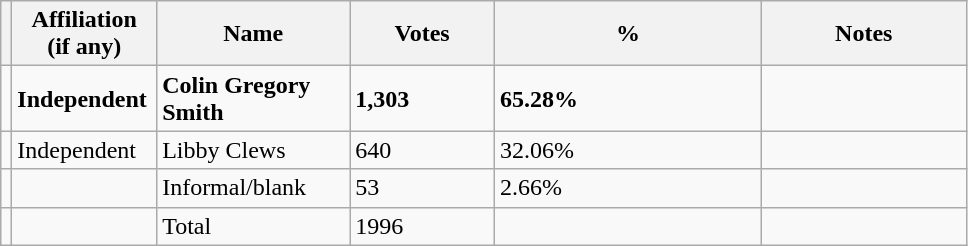<table class="wikitable" style="width:51%;">
<tr>
<th style="width:1%;"></th>
<th style="width:15%;">Affiliation (if any)</th>
<th style="width:20%;">Name</th>
<th style="width:15%;">Votes</th>
<th>%</th>
<th>Notes</th>
</tr>
<tr>
<td bgcolor=></td>
<td><strong>Independent</strong></td>
<td><strong>Colin Gregory Smith</strong></td>
<td><strong>1,303</strong></td>
<td><strong>65.28%</strong></td>
<td></td>
</tr>
<tr>
<td bgcolor=></td>
<td>Independent</td>
<td>Libby Clews</td>
<td>640</td>
<td>32.06%</td>
<td></td>
</tr>
<tr>
<td></td>
<td></td>
<td>Informal/blank</td>
<td>53</td>
<td>2.66%</td>
<td></td>
</tr>
<tr>
<td></td>
<td></td>
<td>Total</td>
<td>1996</td>
<td></td>
<td></td>
</tr>
</table>
